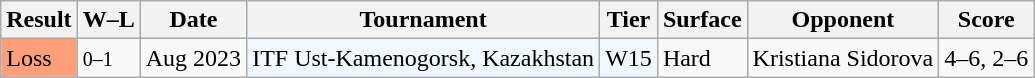<table class="sortable wikitable">
<tr>
<th>Result</th>
<th class="unsortable">W–L</th>
<th>Date</th>
<th>Tournament</th>
<th>Tier</th>
<th>Surface</th>
<th>Opponent</th>
<th class="unsortable">Score</th>
</tr>
<tr>
<td bgcolor=ffa07a>Loss</td>
<td><small>0–1</small></td>
<td>Aug 2023</td>
<td bgcolor=f0f8ff>ITF Ust-Kamenogorsk, Kazakhstan</td>
<td bgcolor=f0f8ff>W15</td>
<td>Hard</td>
<td> Kristiana Sidorova</td>
<td>4–6, 2–6</td>
</tr>
</table>
